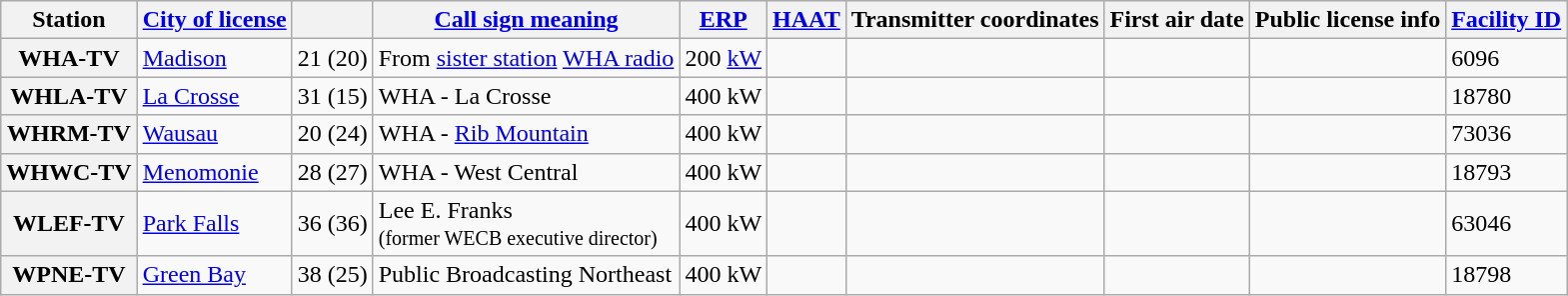<table class="wikitable sortable">
<tr>
<th scope = "row">Station</th>
<th scope = "row"><a href='#'>City of license</a></th>
<th scope = "row"></th>
<th scope = "row"><a href='#'>Call sign meaning</a></th>
<th scope = "row"><a href='#'>ERP</a></th>
<th scope = "row"><a href='#'>HAAT</a></th>
<th scope = "row">Transmitter coordinates</th>
<th scope = "row">First air date</th>
<th scope = "row">Public license info</th>
<th scope = "row"><a href='#'>Facility ID</a></th>
</tr>
<tr>
<th>WHA-TV</th>
<td><a href='#'>Madison</a></td>
<td>21 (20)</td>
<td>From <a href='#'>sister station</a> <a href='#'>WHA radio</a></td>
<td>200 <a href='#'>kW</a></td>
<td></td>
<td></td>
<td></td>
<td></td>
<td>6096</td>
</tr>
<tr>
<th>WHLA-TV</th>
<td><a href='#'>La Crosse</a></td>
<td>31 (15)</td>
<td>WHA - La Crosse</td>
<td>400 kW</td>
<td></td>
<td></td>
<td></td>
<td></td>
<td>18780</td>
</tr>
<tr>
<th>WHRM-TV</th>
<td><a href='#'>Wausau</a></td>
<td>20 (24)</td>
<td>WHA - <a href='#'>Rib Mountain</a></td>
<td>400 kW</td>
<td></td>
<td></td>
<td></td>
<td></td>
<td>73036</td>
</tr>
<tr>
<th>WHWC-TV</th>
<td><a href='#'>Menomonie</a></td>
<td>28 (27)</td>
<td>WHA - West Central</td>
<td>400 kW</td>
<td></td>
<td></td>
<td></td>
<td></td>
<td>18793</td>
</tr>
<tr>
<th>WLEF-TV</th>
<td><a href='#'>Park Falls</a></td>
<td>36 (36)</td>
<td>Lee E. Franks<br><small>(former WECB executive director)</small></td>
<td>400 kW</td>
<td></td>
<td></td>
<td></td>
<td></td>
<td>63046</td>
</tr>
<tr>
<th>WPNE-TV</th>
<td><a href='#'>Green Bay</a></td>
<td>38 (25)</td>
<td>Public Broadcasting Northeast</td>
<td>400 kW</td>
<td></td>
<td></td>
<td></td>
<td></td>
<td>18798</td>
</tr>
</table>
